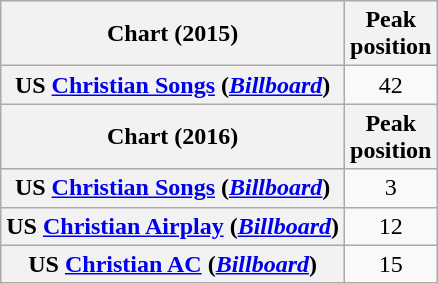<table class="wikitable sortable plainrowheaders" style="text-align:center">
<tr>
<th scope="col">Chart (2015)</th>
<th scope="col">Peak<br>position</th>
</tr>
<tr>
<th scope="row">US <a href='#'>Christian Songs</a> (<em><a href='#'>Billboard</a></em>)</th>
<td>42</td>
</tr>
<tr>
<th scope="col">Chart (2016)</th>
<th scope="col">Peak<br>position</th>
</tr>
<tr>
<th scope="row">US <a href='#'>Christian Songs</a> (<em><a href='#'>Billboard</a></em>)</th>
<td>3</td>
</tr>
<tr>
<th scope="row">US <a href='#'>Christian Airplay</a> (<em><a href='#'>Billboard</a></em>)</th>
<td>12</td>
</tr>
<tr>
<th scope="row">US <a href='#'>Christian AC</a> (<em><a href='#'>Billboard</a></em>)</th>
<td>15</td>
</tr>
</table>
